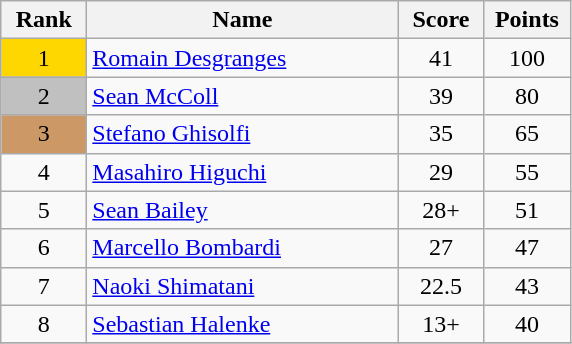<table class="wikitable">
<tr>
<th width = "50">Rank</th>
<th width = "200">Name</th>
<th width = "50">Score</th>
<th width = "50">Points</th>
</tr>
<tr>
<td align="center" style="background: gold">1</td>
<td> <a href='#'>Romain Desgranges</a></td>
<td align="center">41</td>
<td align="center">100</td>
</tr>
<tr>
<td align="center" style="background: silver">2</td>
<td> <a href='#'>Sean McColl</a></td>
<td align="center">39</td>
<td align="center">80</td>
</tr>
<tr>
<td align="center" style="background: #cc9966">3</td>
<td> <a href='#'>Stefano Ghisolfi</a></td>
<td align="center">35</td>
<td align="center">65</td>
</tr>
<tr>
<td align="center">4</td>
<td> <a href='#'>Masahiro Higuchi</a></td>
<td align="center">29</td>
<td align="center">55</td>
</tr>
<tr>
<td align="center">5</td>
<td> <a href='#'>Sean Bailey</a></td>
<td align="center">28+</td>
<td align="center">51</td>
</tr>
<tr>
<td align="center">6</td>
<td> <a href='#'>Marcello Bombardi</a></td>
<td align="center">27</td>
<td align="center">47</td>
</tr>
<tr>
<td align="center">7</td>
<td> <a href='#'>Naoki Shimatani</a></td>
<td align="center">22.5</td>
<td align="center">43</td>
</tr>
<tr>
<td align="center">8</td>
<td> <a href='#'>Sebastian Halenke</a></td>
<td align="center">13+</td>
<td align="center">40</td>
</tr>
<tr>
</tr>
</table>
